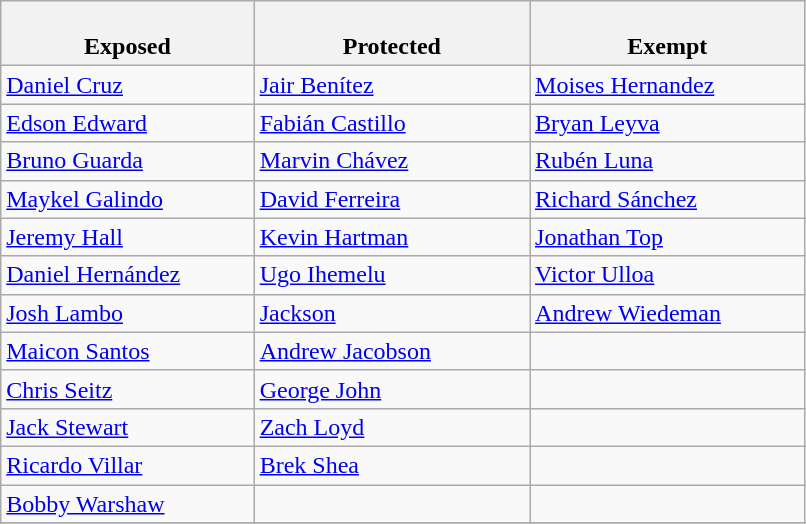<table class="wikitable">
<tr>
<th style="width:23%"><br>Exposed</th>
<th style="width:25%"><br>Protected</th>
<th style="width:25%"><br>Exempt</th>
</tr>
<tr>
<td><a href='#'>Daniel Cruz</a></td>
<td><a href='#'>Jair Benítez</a></td>
<td><a href='#'>Moises Hernandez</a></td>
</tr>
<tr>
<td><a href='#'>Edson Edward</a></td>
<td><a href='#'>Fabián Castillo</a></td>
<td><a href='#'>Bryan Leyva</a></td>
</tr>
<tr>
<td><a href='#'>Bruno Guarda</a></td>
<td><a href='#'>Marvin Chávez</a></td>
<td><a href='#'>Rubén Luna</a></td>
</tr>
<tr>
<td><a href='#'>Maykel Galindo</a></td>
<td><a href='#'>David Ferreira</a></td>
<td><a href='#'>Richard Sánchez</a></td>
</tr>
<tr>
<td><a href='#'>Jeremy Hall</a></td>
<td><a href='#'>Kevin Hartman</a></td>
<td><a href='#'>Jonathan Top</a></td>
</tr>
<tr>
<td><a href='#'>Daniel Hernández</a></td>
<td><a href='#'>Ugo Ihemelu</a></td>
<td><a href='#'>Victor Ulloa</a></td>
</tr>
<tr>
<td><a href='#'>Josh Lambo</a></td>
<td><a href='#'>Jackson</a></td>
<td><a href='#'>Andrew Wiedeman</a></td>
</tr>
<tr>
<td><a href='#'>Maicon Santos</a></td>
<td><a href='#'>Andrew Jacobson</a></td>
<td></td>
</tr>
<tr>
<td><a href='#'>Chris Seitz</a></td>
<td><a href='#'>George John</a></td>
<td></td>
</tr>
<tr>
<td><a href='#'>Jack Stewart</a></td>
<td><a href='#'>Zach Loyd</a></td>
<td></td>
</tr>
<tr>
<td><a href='#'>Ricardo Villar</a></td>
<td><a href='#'>Brek Shea</a></td>
<td></td>
</tr>
<tr>
<td><a href='#'>Bobby Warshaw</a></td>
<td></td>
<td></td>
</tr>
<tr>
</tr>
</table>
